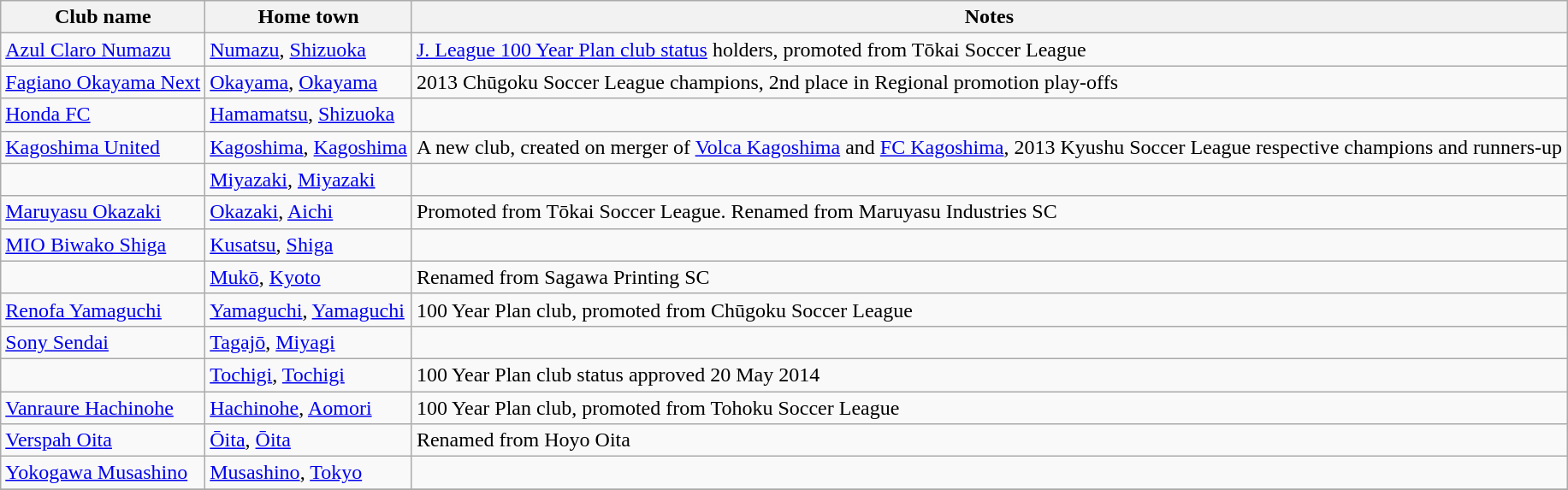<table class="wikitable sortable">
<tr>
<th>Club name</th>
<th>Home town</th>
<th>Notes</th>
</tr>
<tr>
<td><a href='#'>Azul Claro Numazu</a></td>
<td><a href='#'>Numazu</a>, <a href='#'>Shizuoka</a></td>
<td><a href='#'>J. League 100 Year Plan club status</a> holders, promoted from Tōkai Soccer League</td>
</tr>
<tr>
<td><a href='#'>Fagiano Okayama Next</a></td>
<td><a href='#'>Okayama</a>, <a href='#'>Okayama</a></td>
<td>2013 Chūgoku Soccer League champions, 2nd place in Regional promotion play-offs</td>
</tr>
<tr>
<td><a href='#'>Honda FC</a></td>
<td><a href='#'>Hamamatsu</a>, <a href='#'>Shizuoka</a></td>
<td></td>
</tr>
<tr>
<td><a href='#'>Kagoshima United</a></td>
<td><a href='#'>Kagoshima</a>, <a href='#'>Kagoshima</a></td>
<td>A new club, created on merger of <a href='#'>Volca Kagoshima</a> and <a href='#'>FC Kagoshima</a>, 2013 Kyushu Soccer League respective champions and runners-up</td>
</tr>
<tr>
<td></td>
<td><a href='#'>Miyazaki</a>, <a href='#'>Miyazaki</a></td>
<td></td>
</tr>
<tr>
<td><a href='#'>Maruyasu Okazaki</a></td>
<td><a href='#'>Okazaki</a>, <a href='#'>Aichi</a></td>
<td>Promoted from Tōkai Soccer League. Renamed from Maruyasu Industries SC</td>
</tr>
<tr>
<td><a href='#'>MIO Biwako Shiga</a></td>
<td><a href='#'>Kusatsu</a>, <a href='#'>Shiga</a></td>
<td></td>
</tr>
<tr>
<td></td>
<td><a href='#'>Mukō</a>, <a href='#'>Kyoto</a></td>
<td>Renamed from Sagawa Printing SC</td>
</tr>
<tr>
<td><a href='#'>Renofa Yamaguchi</a></td>
<td><a href='#'>Yamaguchi</a>, <a href='#'>Yamaguchi</a></td>
<td>100 Year Plan club, promoted from Chūgoku Soccer League</td>
</tr>
<tr>
<td><a href='#'>Sony Sendai</a></td>
<td><a href='#'>Tagajō</a>, <a href='#'>Miyagi</a></td>
<td></td>
</tr>
<tr>
<td></td>
<td><a href='#'>Tochigi</a>, <a href='#'>Tochigi</a></td>
<td>100 Year Plan club status approved 20 May 2014</td>
</tr>
<tr>
<td><a href='#'>Vanraure Hachinohe</a></td>
<td><a href='#'>Hachinohe</a>, <a href='#'>Aomori</a></td>
<td>100 Year Plan club, promoted from Tohoku Soccer League</td>
</tr>
<tr>
<td><a href='#'>Verspah Oita</a></td>
<td><a href='#'>Ōita</a>, <a href='#'>Ōita</a></td>
<td>Renamed from Hoyo Oita</td>
</tr>
<tr>
<td><a href='#'>Yokogawa Musashino</a></td>
<td><a href='#'>Musashino</a>, <a href='#'>Tokyo</a></td>
<td></td>
</tr>
<tr>
</tr>
</table>
